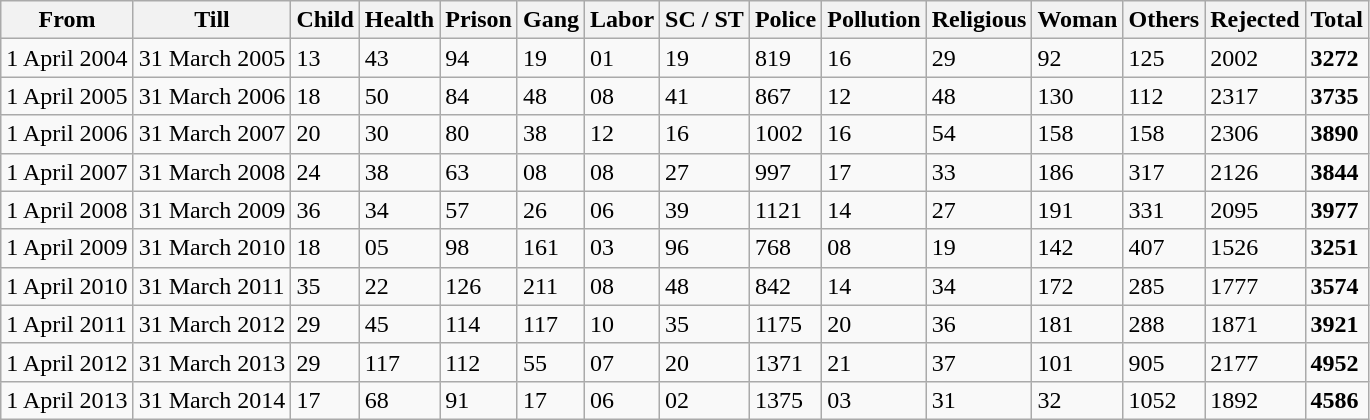<table class="wikitable">
<tr>
<th>From</th>
<th>Till</th>
<th>Child</th>
<th>Health</th>
<th>Prison</th>
<th>Gang</th>
<th>Labor</th>
<th>SC / ST</th>
<th>Police</th>
<th>Pollution</th>
<th>Religious</th>
<th>Woman</th>
<th>Others</th>
<th>Rejected</th>
<th>Total</th>
</tr>
<tr>
<td>1 April 2004</td>
<td>31 March 2005</td>
<td>13</td>
<td>43</td>
<td>94</td>
<td>19</td>
<td>01</td>
<td>19</td>
<td>819</td>
<td>16</td>
<td>29</td>
<td>92</td>
<td>125</td>
<td>2002</td>
<td><strong>3272</strong></td>
</tr>
<tr>
<td>1 April 2005</td>
<td>31 March 2006</td>
<td>18</td>
<td>50</td>
<td>84</td>
<td>48</td>
<td>08</td>
<td>41</td>
<td>867</td>
<td>12</td>
<td>48</td>
<td>130</td>
<td>112</td>
<td>2317</td>
<td><strong>3735</strong></td>
</tr>
<tr>
<td>1 April 2006</td>
<td>31 March 2007</td>
<td>20</td>
<td>30</td>
<td>80</td>
<td>38</td>
<td>12</td>
<td>16</td>
<td>1002</td>
<td>16</td>
<td>54</td>
<td>158</td>
<td>158</td>
<td>2306</td>
<td><strong>3890</strong></td>
</tr>
<tr>
<td>1 April 2007</td>
<td>31 March 2008</td>
<td>24</td>
<td>38</td>
<td>63</td>
<td>08</td>
<td>08</td>
<td>27</td>
<td>997</td>
<td>17</td>
<td>33</td>
<td>186</td>
<td>317</td>
<td>2126</td>
<td><strong>3844</strong></td>
</tr>
<tr>
<td>1 April 2008</td>
<td>31 March 2009</td>
<td>36</td>
<td>34</td>
<td>57</td>
<td>26</td>
<td>06</td>
<td>39</td>
<td>1121</td>
<td>14</td>
<td>27</td>
<td>191</td>
<td>331</td>
<td>2095</td>
<td><strong>3977</strong></td>
</tr>
<tr>
<td>1 April 2009</td>
<td>31 March 2010</td>
<td>18</td>
<td>05</td>
<td>98</td>
<td>161</td>
<td>03</td>
<td>96</td>
<td>768</td>
<td>08</td>
<td>19</td>
<td>142</td>
<td>407</td>
<td>1526</td>
<td><strong>3251</strong></td>
</tr>
<tr>
<td>1 April 2010</td>
<td>31 March 2011</td>
<td>35</td>
<td>22</td>
<td>126</td>
<td>211</td>
<td>08</td>
<td>48</td>
<td>842</td>
<td>14</td>
<td>34</td>
<td>172</td>
<td>285</td>
<td>1777</td>
<td><strong>3574</strong></td>
</tr>
<tr>
<td>1 April 2011</td>
<td>31 March 2012</td>
<td>29</td>
<td>45</td>
<td>114</td>
<td>117</td>
<td>10</td>
<td>35</td>
<td>1175</td>
<td>20</td>
<td>36</td>
<td>181</td>
<td>288</td>
<td>1871</td>
<td><strong>3921</strong></td>
</tr>
<tr>
<td>1 April 2012</td>
<td>31 March 2013</td>
<td>29</td>
<td>117</td>
<td>112</td>
<td>55</td>
<td>07</td>
<td>20</td>
<td>1371</td>
<td>21</td>
<td>37</td>
<td>101</td>
<td>905</td>
<td>2177</td>
<td><strong>4952</strong></td>
</tr>
<tr>
<td>1 April 2013</td>
<td>31 March 2014</td>
<td>17</td>
<td>68</td>
<td>91</td>
<td>17</td>
<td>06</td>
<td>02</td>
<td>1375</td>
<td>03</td>
<td>31</td>
<td>32</td>
<td>1052</td>
<td>1892</td>
<td><strong>4586</strong></td>
</tr>
</table>
